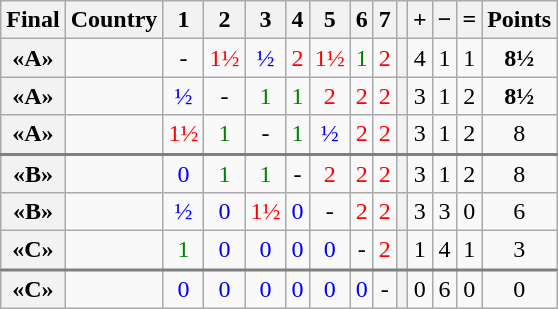<table class="wikitable" style="text-align:center">
<tr>
<th>Final</th>
<th>Country</th>
<th>1</th>
<th>2</th>
<th>3</th>
<th>4</th>
<th>5</th>
<th>6</th>
<th>7</th>
<th></th>
<th>+</th>
<th>−</th>
<th>=</th>
<th>Points</th>
</tr>
<tr>
<th>«A»</th>
<td style="text-align: left"></td>
<td>-</td>
<td style="color:red;">1½</td>
<td style="color:blue;">½</td>
<td style="color:red;">2</td>
<td style="color:red;">1½</td>
<td style="color:green;">1</td>
<td style="color:red;">2</td>
<th></th>
<td>4</td>
<td>1</td>
<td>1</td>
<td><strong>8½</strong></td>
</tr>
<tr>
<th>«A»</th>
<td style="text-align: left"></td>
<td style="color:blue;">½</td>
<td>-</td>
<td style="color:green;">1</td>
<td style="color:green;">1</td>
<td style="color:red;">2</td>
<td style="color:red;">2</td>
<td style="color:red;">2</td>
<th></th>
<td>3</td>
<td>1</td>
<td>2</td>
<td><strong>8½</strong></td>
</tr>
<tr>
<th>«A»</th>
<td style="text-align: left"></td>
<td style="color:red;">1½</td>
<td style="color:green;">1</td>
<td>-</td>
<td style="color:green;">1</td>
<td style="color:blue;">½</td>
<td style="color:red;">2</td>
<td style="color:red;">2</td>
<th></th>
<td>3</td>
<td>1</td>
<td>2</td>
<td>8</td>
</tr>
<tr style="border-top:2px solid grey;">
<th>«B»</th>
<td style="text-align: left"></td>
<td style="color:blue;">0</td>
<td style="color:green;">1</td>
<td style="color:green;">1</td>
<td>-</td>
<td style="color:red;">2</td>
<td style="color:red;">2</td>
<td style="color:red;">2</td>
<th></th>
<td>3</td>
<td>1</td>
<td>2</td>
<td>8</td>
</tr>
<tr>
<th>«B»</th>
<td style="text-align: left"></td>
<td style="color:blue;">½</td>
<td style="color:blue;">0</td>
<td style="color:red;">1½</td>
<td style="color:blue;">0</td>
<td>-</td>
<td style="color:red;">2</td>
<td style="color:red;">2</td>
<th></th>
<td>3</td>
<td>3</td>
<td>0</td>
<td>6</td>
</tr>
<tr>
<th>«C»</th>
<td style="text-align: left"></td>
<td style="color:green;">1</td>
<td style="color:blue;">0</td>
<td style="color:blue;">0</td>
<td style="color:blue;">0</td>
<td style="color:blue;">0</td>
<td>-</td>
<td style="color:red;">2</td>
<th></th>
<td>1</td>
<td>4</td>
<td>1</td>
<td>3</td>
</tr>
<tr style="border-top:2px solid grey;">
<th>«C»</th>
<td style="text-align: left"></td>
<td style="color:blue;">0</td>
<td style="color:blue;">0</td>
<td style="color:blue;">0</td>
<td style="color:blue;">0</td>
<td style="color:blue;">0</td>
<td style="color:blue;">0</td>
<td>-</td>
<th></th>
<td>0</td>
<td>6</td>
<td>0</td>
<td>0</td>
</tr>
</table>
